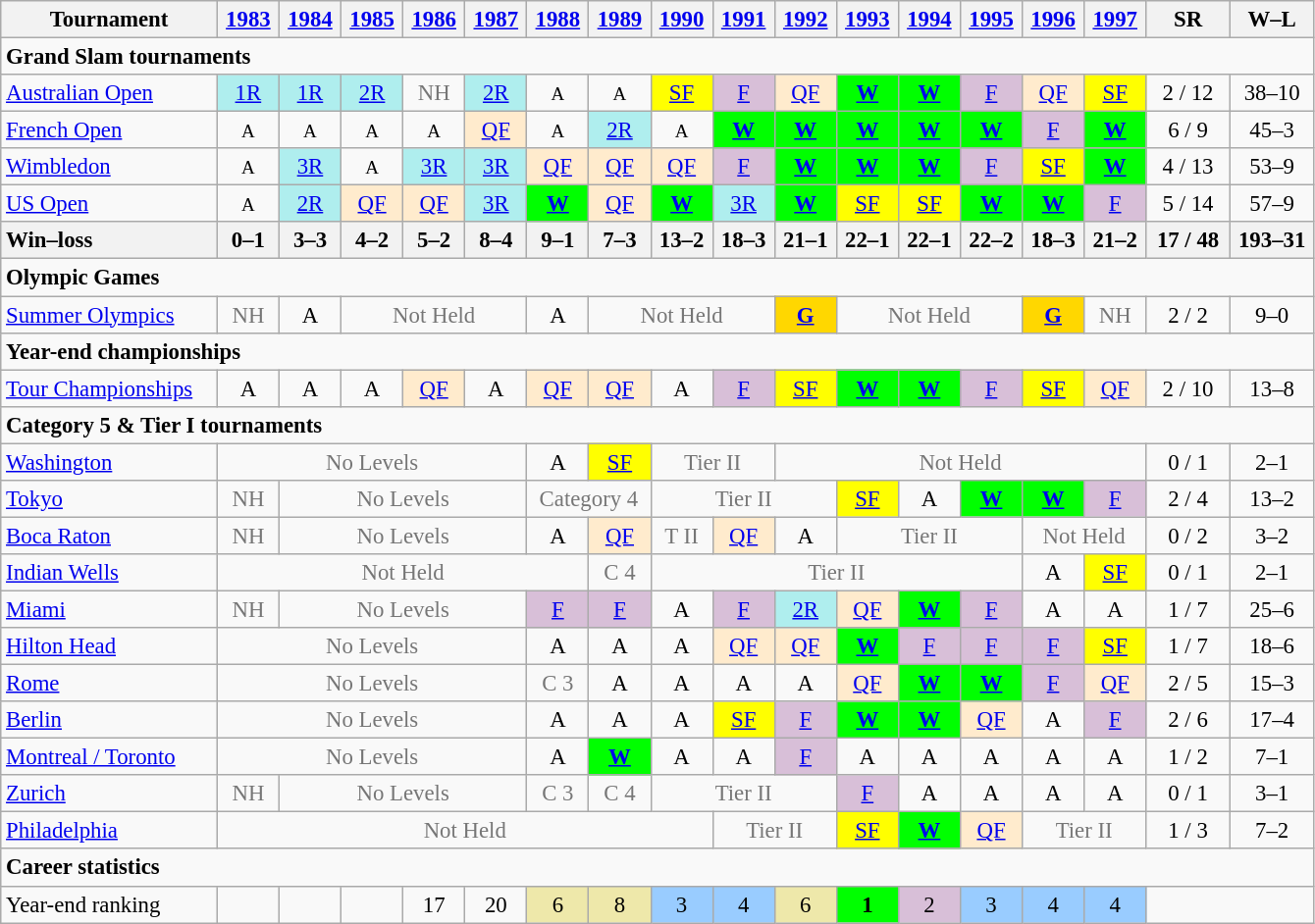<table class=wikitable style=text-align:center;font-size:95%>
<tr>
<th width=140>Tournament</th>
<th width=35><a href='#'>1983</a></th>
<th width=35><a href='#'>1984</a></th>
<th width=35><a href='#'>1985</a></th>
<th width=35><a href='#'>1986</a></th>
<th width=35><a href='#'>1987</a></th>
<th width=35><a href='#'>1988</a></th>
<th width=35><a href='#'>1989</a></th>
<th width=35><a href='#'>1990</a></th>
<th width=35><a href='#'>1991</a></th>
<th width=35><a href='#'>1992</a></th>
<th width=35><a href='#'>1993</a></th>
<th width=35><a href='#'>1994</a></th>
<th width=35><a href='#'>1995</a></th>
<th width=35><a href='#'>1996</a></th>
<th width=35><a href='#'>1997</a></th>
<th width=50>SR</th>
<th width=50>W–L</th>
</tr>
<tr>
<td colspan="25" style="text-align:left;"><strong>Grand Slam tournaments</strong></td>
</tr>
<tr>
<td align=left><a href='#'>Australian Open</a></td>
<td bgcolor="#afeeee"><a href='#'>1R</a></td>
<td bgcolor="#afeeee"><a href='#'>1R</a></td>
<td bgcolor="#afeeee"><a href='#'>2R</a></td>
<td style=color:#767676>NH</td>
<td bgcolor="#afeeee"><a href='#'>2R</a></td>
<td><small>A</small></td>
<td><small>A</small></td>
<td bgcolor=yellow><a href='#'>SF</a></td>
<td bgcolor=thistle><a href='#'>F</a></td>
<td bgcolor="#ffebcd"><a href='#'>QF</a></td>
<td bgcolor=lime><a href='#'><strong>W</strong></a></td>
<td bgcolor=lime><a href='#'><strong>W</strong></a></td>
<td bgcolor=thistle><a href='#'>F</a></td>
<td bgcolor="#ffebcd"><a href='#'>QF</a></td>
<td bgcolor=yellow><a href='#'>SF</a></td>
<td>2 / 12</td>
<td>38–10</td>
</tr>
<tr>
<td align=left><a href='#'>French Open</a></td>
<td><small>A</small></td>
<td><small>A</small></td>
<td><small>A</small></td>
<td><small>A</small></td>
<td bgcolor="#ffebcd"><a href='#'>QF</a></td>
<td><small>A</small></td>
<td bgcolor="#afeeee"><a href='#'>2R</a></td>
<td><small>A</small></td>
<td bgcolor=lime><a href='#'><strong>W</strong></a></td>
<td bgcolor=lime><a href='#'><strong>W</strong></a></td>
<td bgcolor=lime><a href='#'><strong>W</strong></a></td>
<td bgcolor=lime><a href='#'><strong>W</strong></a></td>
<td bgcolor=lime><a href='#'><strong>W</strong></a></td>
<td bgcolor=thistle><a href='#'>F</a></td>
<td bgcolor=lime><a href='#'><strong>W</strong></a></td>
<td>6 / 9</td>
<td>45–3</td>
</tr>
<tr>
<td align=left><a href='#'>Wimbledon</a></td>
<td><small>A</small></td>
<td bgcolor="#afeeee"><a href='#'>3R</a></td>
<td><small>A</small></td>
<td bgcolor="#afeeee"><a href='#'>3R</a></td>
<td bgcolor="#afeeee"><a href='#'>3R</a></td>
<td bgcolor="#ffebcd"><a href='#'>QF</a></td>
<td bgcolor="#ffebcd"><a href='#'>QF</a></td>
<td bgcolor="#ffebcd"><a href='#'>QF</a></td>
<td bgcolor=thistle><a href='#'>F</a></td>
<td bgcolor=lime><a href='#'><strong>W</strong></a></td>
<td bgcolor=lime><a href='#'><strong>W</strong></a></td>
<td bgcolor=lime><a href='#'><strong>W</strong></a></td>
<td bgcolor=thistle><a href='#'>F</a></td>
<td bgcolor=yellow><a href='#'>SF</a></td>
<td bgcolor=lime><a href='#'><strong>W</strong></a></td>
<td>4 / 13</td>
<td>53–9</td>
</tr>
<tr>
<td align=left><a href='#'>US Open</a></td>
<td><small>A</small></td>
<td bgcolor="#afeeee"><a href='#'>2R</a></td>
<td bgcolor="#ffebcd"><a href='#'>QF</a></td>
<td bgcolor="#ffebcd"><a href='#'>QF</a></td>
<td bgcolor="#afeeee"><a href='#'>3R</a></td>
<td bgcolor=lime><a href='#'><strong>W</strong></a></td>
<td bgcolor="#ffebcd"><a href='#'>QF</a></td>
<td bgcolor=lime><a href='#'><strong>W</strong></a></td>
<td bgcolor="#afeeee"><a href='#'>3R</a></td>
<td bgcolor=lime><a href='#'><strong>W</strong></a></td>
<td bgcolor=yellow><a href='#'>SF</a></td>
<td bgcolor=yellow><a href='#'>SF</a></td>
<td bgcolor=lime><a href='#'><strong>W</strong></a></td>
<td bgcolor=lime><a href='#'><strong>W</strong></a></td>
<td bgcolor=thistle><a href='#'>F</a></td>
<td>5 / 14</td>
<td>57–9</td>
</tr>
<tr>
<th style="text-align:left;">Win–loss</th>
<th>0–1</th>
<th>3–3</th>
<th>4–2</th>
<th>5–2</th>
<th>8–4</th>
<th>9–1</th>
<th>7–3</th>
<th>13–2</th>
<th>18–3</th>
<th>21–1</th>
<th>22–1</th>
<th>22–1</th>
<th>22–2</th>
<th>18–3</th>
<th>21–2</th>
<th>17 / 48</th>
<th>193–31</th>
</tr>
<tr>
<td colspan=25 align=left><strong>Olympic Games</strong></td>
</tr>
<tr>
<td align=left><a href='#'>Summer Olympics</a></td>
<td style=color:#767676>NH</td>
<td>A</td>
<td colspan=3 style=color:#767676>Not Held</td>
<td>A</td>
<td colspan=3 style=color:#767676>Not Held</td>
<td bgcolor=gold><a href='#'><strong>G</strong></a></td>
<td colspan=3 style=color:#767676>Not Held</td>
<td bgcolor=gold><a href='#'><strong>G</strong></a></td>
<td style=color:#767676>NH</td>
<td>2 / 2</td>
<td>9–0</td>
</tr>
<tr>
<td colspan=25 align=left><strong>Year-end championships</strong></td>
</tr>
<tr>
<td align=left><a href='#'>Tour Championships</a></td>
<td>A</td>
<td>A</td>
<td>A</td>
<td bgcolor="#ffebcd"><a href='#'>QF</a></td>
<td>A</td>
<td bgcolor="#ffebcd"><a href='#'>QF</a></td>
<td bgcolor="#ffebcd"><a href='#'>QF</a></td>
<td>A</td>
<td bgcolor=thistle><a href='#'>F</a></td>
<td bgcolor=yellow><a href='#'>SF</a></td>
<td bgcolor=lime><strong><a href='#'>W</a></strong></td>
<td bgcolor=lime><strong><a href='#'>W</a></strong></td>
<td bgcolor=thistle><a href='#'>F</a></td>
<td bgcolor=yellow><a href='#'>SF</a></td>
<td bgcolor="#ffebcd"><a href='#'>QF</a></td>
<td>2 / 10</td>
<td>13–8</td>
</tr>
<tr>
<td colspan=25 align=left><strong>Category 5 & Tier I tournaments</strong></td>
</tr>
<tr>
<td align=left><a href='#'>Washington</a></td>
<td colspan=5 style=color:#767676>No Levels</td>
<td>A</td>
<td bgcolor=yellow><a href='#'>SF</a></td>
<td colspan=2 style=color:#767676>Tier II</td>
<td colspan=6 style=color:#767676>Not Held</td>
<td>0 / 1</td>
<td>2–1</td>
</tr>
<tr>
<td align=left><a href='#'>Tokyo</a></td>
<td colspan=1 style=color:#767676>NH</td>
<td colspan=4 style=color:#767676>No Levels</td>
<td colspan=2 style=color:#767676>Category 4</td>
<td colspan=3 style=color:#767676>Tier II</td>
<td bgcolor=yellow><a href='#'>SF</a></td>
<td>A</td>
<td bgcolor=lime><strong><a href='#'>W</a></strong></td>
<td bgcolor=lime><strong><a href='#'>W</a></strong></td>
<td bgcolor=thistle><a href='#'>F</a></td>
<td>2 / 4</td>
<td>13–2</td>
</tr>
<tr>
<td align=left><a href='#'>Boca Raton</a></td>
<td colspan=1 style=color:#767676>NH</td>
<td colspan=4 style=color:#767676>No Levels</td>
<td>A</td>
<td bgcolor="#ffebcd"><a href='#'>QF</a></td>
<td colspan=1 style=color:#767676>T II</td>
<td bgcolor="#ffebcd"><a href='#'>QF</a></td>
<td>A</td>
<td colspan=3 style=color:#767676>Tier II</td>
<td colspan=2 style=color:#767676>Not Held</td>
<td>0 / 2</td>
<td>3–2</td>
</tr>
<tr>
<td align=left><a href='#'>Indian Wells</a></td>
<td colspan=6 style=color:#767676>Not Held</td>
<td colspan=1 style=color:#767676>C 4</td>
<td colspan=6 style=color:#767676>Tier II</td>
<td>A</td>
<td bgcolor=yellow><a href='#'>SF</a></td>
<td>0 / 1</td>
<td>2–1</td>
</tr>
<tr>
<td align=left><a href='#'>Miami</a></td>
<td style=color:#767676>NH</td>
<td colspan=4 style=color:#767676>No Levels</td>
<td bgcolor=thistle><a href='#'>F</a></td>
<td bgcolor=thistle><a href='#'>F</a></td>
<td>A</td>
<td bgcolor=thistle><a href='#'>F</a></td>
<td bgcolor="#afeeee"><a href='#'>2R</a></td>
<td bgcolor="#ffebcd"><a href='#'>QF</a></td>
<td bgcolor=lime><strong><a href='#'>W</a></strong></td>
<td bgcolor=thistle><a href='#'>F</a></td>
<td>A</td>
<td>A</td>
<td>1 / 7</td>
<td>25–6</td>
</tr>
<tr>
<td align=left><a href='#'>Hilton Head</a></td>
<td colspan=5 style=color:#767676>No Levels</td>
<td>A</td>
<td>A</td>
<td>A</td>
<td bgcolor="#ffebcd"><a href='#'>QF</a></td>
<td bgcolor="#ffebcd"><a href='#'>QF</a></td>
<td bgcolor=lime><strong><a href='#'>W</a></strong></td>
<td bgcolor=thistle><a href='#'>F</a></td>
<td bgcolor=thistle><a href='#'>F</a></td>
<td bgcolor=thistle><a href='#'>F</a></td>
<td bgcolor=yellow><a href='#'>SF</a></td>
<td>1 / 7</td>
<td>18–6</td>
</tr>
<tr>
<td align=left><a href='#'>Rome</a></td>
<td colspan=5 style=color:#767676>No Levels</td>
<td colspan=1 style=color:#767676>C 3</td>
<td>A</td>
<td>A</td>
<td>A</td>
<td>A</td>
<td bgcolor="#ffebcd"><a href='#'>QF</a></td>
<td bgcolor=lime><strong><a href='#'>W</a></strong></td>
<td bgcolor=lime><strong><a href='#'>W</a></strong></td>
<td bgcolor=thistle><a href='#'>F</a></td>
<td bgcolor="#ffebcd"><a href='#'>QF</a></td>
<td>2 / 5</td>
<td>15–3</td>
</tr>
<tr>
<td align=left><a href='#'>Berlin</a></td>
<td colspan=5 style=color:#767676>No Levels</td>
<td>A</td>
<td>A</td>
<td>A</td>
<td bgcolor=yellow><a href='#'>SF</a></td>
<td bgcolor=thistle><a href='#'>F</a></td>
<td bgcolor=lime><strong><a href='#'>W</a></strong></td>
<td bgcolor=lime><strong><a href='#'>W</a></strong></td>
<td bgcolor="#ffebcd"><a href='#'>QF</a></td>
<td>A</td>
<td bgcolor=thistle><a href='#'>F</a></td>
<td>2 / 6</td>
<td>17–4</td>
</tr>
<tr>
<td align=left><a href='#'>Montreal / Toronto</a></td>
<td colspan=5 style=color:#767676>No Levels</td>
<td>A</td>
<td bgcolor=lime><strong><a href='#'>W</a></strong></td>
<td>A</td>
<td>A</td>
<td bgcolor=thistle><a href='#'>F</a></td>
<td>A</td>
<td>A</td>
<td>A</td>
<td>A</td>
<td>A</td>
<td>1 / 2</td>
<td>7–1</td>
</tr>
<tr>
<td align=left><a href='#'>Zurich</a></td>
<td style=color:#767676>NH</td>
<td colspan=4 style=color:#767676>No Levels</td>
<td style=color:#767676>C 3</td>
<td style=color:#767676>C 4</td>
<td colspan=3 style=color:#767676>Tier II</td>
<td bgcolor=thistle><a href='#'>F</a></td>
<td>A</td>
<td>A</td>
<td>A</td>
<td>A</td>
<td>0 / 1</td>
<td>3–1</td>
</tr>
<tr>
<td align=left><a href='#'>Philadelphia</a></td>
<td colspan=8 style=color:#767676>Not Held</td>
<td colspan=2 style=color:#767676>Tier II</td>
<td bgcolor=yellow><a href='#'>SF</a></td>
<td bgcolor=lime><strong><a href='#'>W</a></strong></td>
<td bgcolor="#ffebcd"><a href='#'>QF</a></td>
<td colspan=2 style=color:#767676>Tier II</td>
<td>1 / 3</td>
<td>7–2</td>
</tr>
<tr>
<td colspan="25" style="text-align:left;"><strong>Career statistics</strong></td>
</tr>
<tr>
<td align=left>Year-end ranking</td>
<td></td>
<td></td>
<td></td>
<td>17</td>
<td>20</td>
<td bgcolor="#eee8aa">6</td>
<td bgcolor="#eee8aa">8</td>
<td bgcolor="#99ccff">3</td>
<td bgcolor="#99ccff">4</td>
<td bgcolor="#eee8aa">6</td>
<td bgcolor=lime><strong>1</strong></td>
<td bgcolor=thistle>2</td>
<td bgcolor="#99ccff">3</td>
<td bgcolor="#99ccff">4</td>
<td bgcolor="#99ccff">4</td>
<td colspan=2></td>
</tr>
</table>
